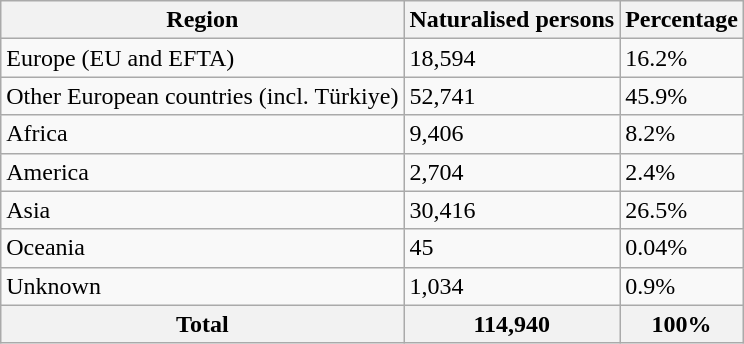<table class="wikitable sortable">
<tr>
<th>Region</th>
<th>Naturalised persons</th>
<th>Percentage</th>
</tr>
<tr>
<td>Europe (EU and EFTA)</td>
<td>18,594</td>
<td>16.2%</td>
</tr>
<tr>
<td>Other European countries (incl. Türkiye)</td>
<td>52,741</td>
<td>45.9%</td>
</tr>
<tr>
<td>Africa</td>
<td>9,406</td>
<td>8.2%</td>
</tr>
<tr>
<td>America</td>
<td>2,704</td>
<td>2.4%</td>
</tr>
<tr>
<td>Asia</td>
<td>30,416</td>
<td>26.5%</td>
</tr>
<tr>
<td>Oceania</td>
<td>45</td>
<td>0.04%</td>
</tr>
<tr>
<td>Unknown</td>
<td>1,034</td>
<td>0.9%</td>
</tr>
<tr>
<th>Total</th>
<th>114,940</th>
<th>100%</th>
</tr>
</table>
